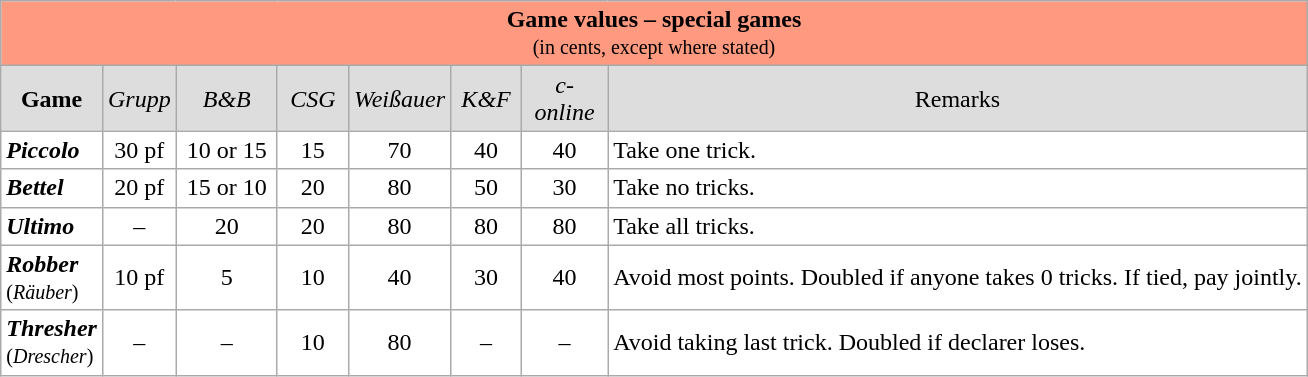<table class="wikitable" align="float:left"  style="background-color:white; max-width:65em;">
<tr style="background-color:#FF9980">
<td colspan="8" align="center"><strong>Game values – special games</strong><br><small>(in cents, except where stated)</small></td>
</tr>
<tr style="background: #DDDDDD;" align="center">
<td><strong>Game</strong></td>
<td style="width: 40px;"><em>Grupp</em></td>
<td style="width: 60px;"><em>B&B</em></td>
<td style="width: 40px;"><em>CSG</em></td>
<td style="width:40px;"><em>Weißauer</em></td>
<td style="width:40px;"><em>K&F</em></td>
<td style="width:50px;"><em>c-online</em></td>
<td>Remarks</td>
</tr>
<tr>
<td><strong><em>Piccolo</em></strong></td>
<td align="center">30 pf</td>
<td align="center">10 or 15</td>
<td align="center">15</td>
<td align="center">70</td>
<td align="center">40</td>
<td align="center">40</td>
<td>Take one trick.</td>
</tr>
<tr>
<td><strong><em>Bettel</em></strong></td>
<td align="center">20 pf</td>
<td align="center">15 or 10</td>
<td align="center">20</td>
<td align="center">80</td>
<td align="center">50</td>
<td align="center">30</td>
<td>Take no tricks.</td>
</tr>
<tr>
<td><strong><em>Ultimo</em></strong></td>
<td align="center">–</td>
<td align="center">20</td>
<td align="center">20</td>
<td align="center">80</td>
<td align="center">80</td>
<td align="center">80</td>
<td>Take all tricks.</td>
</tr>
<tr>
<td><strong><em>Robber</em></strong><br><small>(<em>Räuber</em>)</small></td>
<td align="center">10 pf</td>
<td align="center">5</td>
<td align="center">10</td>
<td align="center">40</td>
<td align="center">30</td>
<td align="center">40</td>
<td>Avoid most points. Doubled if anyone takes 0 tricks. If tied, pay jointly.</td>
</tr>
<tr>
<td><strong><em>Thresher</em></strong><br><small>(<em>Drescher</em>)</small></td>
<td align="center">–</td>
<td align="center">–</td>
<td align="center">10</td>
<td align="center">80</td>
<td align="center">–</td>
<td align="center">–</td>
<td>Avoid taking last trick. Doubled if declarer loses.</td>
</tr>
</table>
